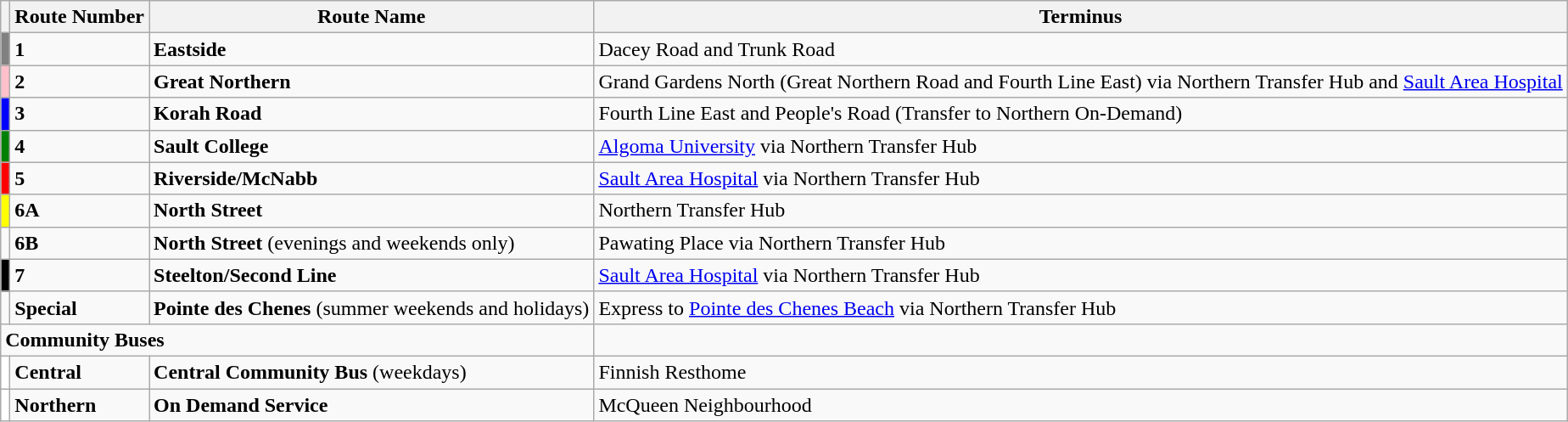<table class="wikitable">
<tr>
<th colspan="1"></th>
<th>Route Number</th>
<th>Route Name</th>
<th>Terminus</th>
</tr>
<tr>
<td bgcolor="Grey"></td>
<td><strong>1</strong></td>
<td><strong>Eastside</strong></td>
<td>Dacey Road and Trunk Road</td>
</tr>
<tr>
<td bgcolor="Pink"></td>
<td><strong>2</strong></td>
<td><strong>Great Northern</strong></td>
<td>Grand Gardens North (Great Northern Road and Fourth Line East) via  Northern Transfer Hub and <a href='#'>Sault Area Hospital</a></td>
</tr>
<tr>
<td bgcolor="Blue"></td>
<td><strong>3</strong></td>
<td><strong>Korah Road</strong></td>
<td>Fourth Line East and People's Road (Transfer to Northern On-Demand)</td>
</tr>
<tr>
<td bgcolor="Green"></td>
<td><strong>4</strong></td>
<td><strong>Sault College</strong></td>
<td><a href='#'>Algoma University</a> via Northern Transfer Hub</td>
</tr>
<tr>
<td bgcolor="Red"></td>
<td><strong>5</strong></td>
<td><strong>Riverside/McNabb</strong></td>
<td><a href='#'>Sault Area Hospital</a> via Northern Transfer Hub</td>
</tr>
<tr>
<td bgcolor="Yellow"></td>
<td><strong>6A</strong></td>
<td><strong>North Street</strong></td>
<td>Northern Transfer Hub</td>
</tr>
<tr>
<td></td>
<td><strong>6B</strong></td>
<td><strong>North Street</strong> (evenings and weekends only)</td>
<td>Pawating Place via Northern Transfer Hub</td>
</tr>
<tr>
<td bgcolor="Black"></td>
<td><strong>7</strong></td>
<td><strong>Steelton/Second Line</strong></td>
<td><a href='#'>Sault Area Hospital</a> via Northern Transfer Hub</td>
</tr>
<tr>
<td></td>
<td><strong>Special</strong></td>
<td><strong>Pointe des Chenes</strong> (summer weekends and holidays)</td>
<td>Express to <a href='#'>Pointe des Chenes Beach</a> via Northern Transfer Hub</td>
</tr>
<tr>
<td colspan="3"><strong>Community Buses</strong></td>
<td></td>
</tr>
<tr>
<td bgcolor="White"></td>
<td><strong>Central</strong></td>
<td><strong>Central Community Bus</strong> (weekdays)</td>
<td>Finnish Resthome</td>
</tr>
<tr>
<td bgcolor="White"></td>
<td><strong>Northern</strong></td>
<td><strong>On Demand Service</strong></td>
<td>McQueen Neighbourhood</td>
</tr>
</table>
